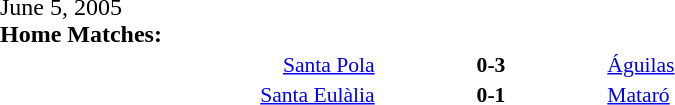<table width=100% cellspacing=1>
<tr>
<th width=20%></th>
<th width=12%></th>
<th width=20%></th>
<th></th>
</tr>
<tr>
<td>June 5, 2005<br><strong>Home Matches:</strong></td>
</tr>
<tr style=font-size:90%>
<td align=right><a href='#'>Santa Pola</a></td>
<td align=center><strong>0-3</strong></td>
<td><a href='#'>Águilas</a></td>
</tr>
<tr style=font-size:90%>
<td align=right><a href='#'>Santa Eulàlia</a></td>
<td align=center><strong>0-1</strong></td>
<td><a href='#'>Mataró</a></td>
</tr>
</table>
